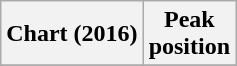<table class="wikitable plainrowheaders">
<tr>
<th>Chart (2016)</th>
<th>Peak<br>position</th>
</tr>
<tr>
</tr>
</table>
